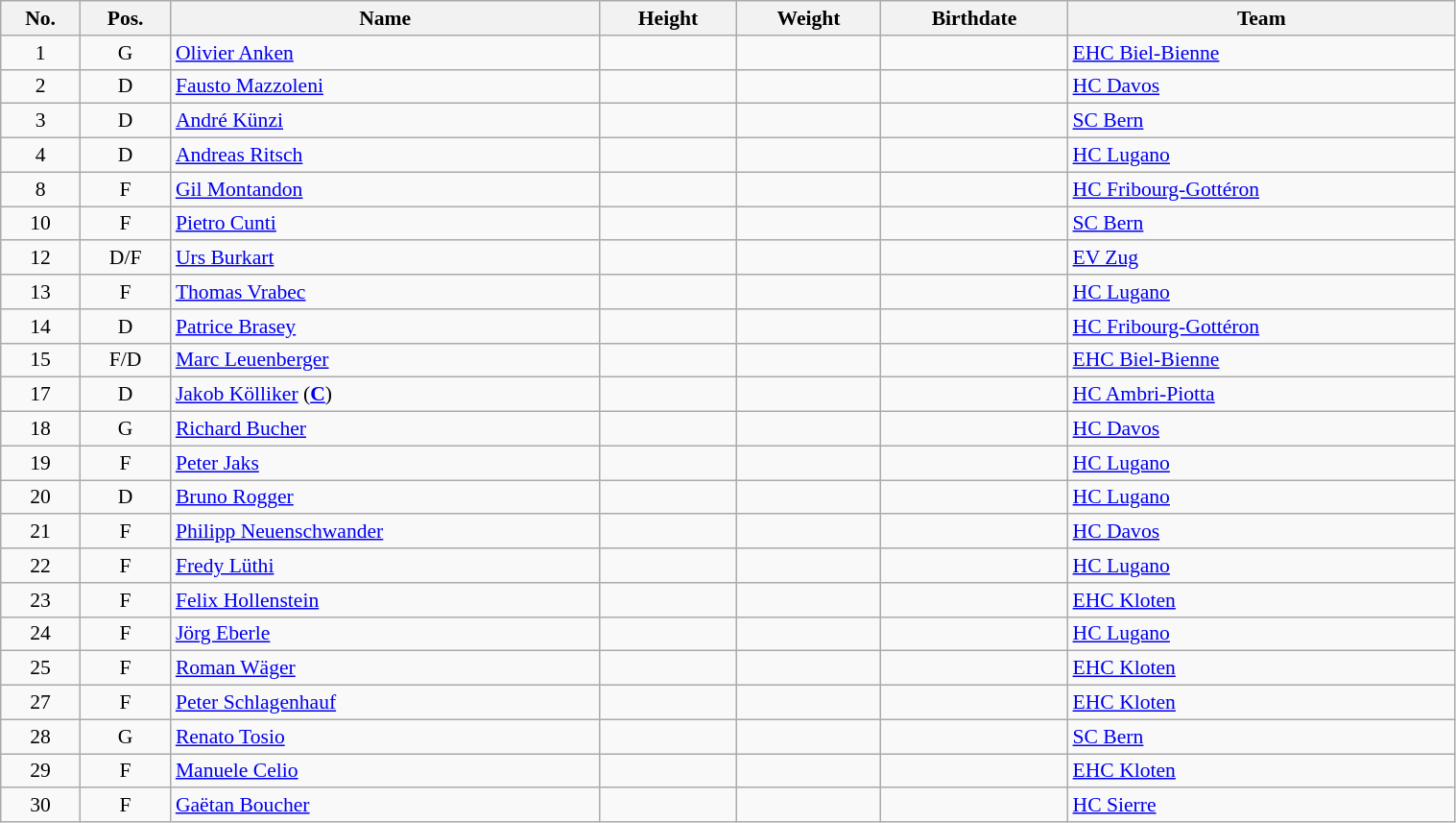<table class="wikitable sortable" width="80%" style="font-size: 90%; text-align: center;">
<tr>
<th>No.</th>
<th>Pos.</th>
<th>Name</th>
<th>Height</th>
<th>Weight</th>
<th>Birthdate</th>
<th>Team</th>
</tr>
<tr>
<td>1</td>
<td>G</td>
<td style="text-align:left;"><a href='#'>Olivier Anken</a></td>
<td></td>
<td></td>
<td style="text-align:right;"></td>
<td style="text-align:left;"> <a href='#'>EHC Biel-Bienne</a></td>
</tr>
<tr>
<td>2</td>
<td>D</td>
<td style="text-align:left;"><a href='#'>Fausto Mazzoleni</a></td>
<td></td>
<td></td>
<td style="text-align:right;"></td>
<td style="text-align:left;"> <a href='#'>HC Davos</a></td>
</tr>
<tr>
<td>3</td>
<td>D</td>
<td style="text-align:left;"><a href='#'>André Künzi</a></td>
<td></td>
<td></td>
<td style="text-align:right;"></td>
<td style="text-align:left;"> <a href='#'>SC Bern</a></td>
</tr>
<tr>
<td>4</td>
<td>D</td>
<td style="text-align:left;"><a href='#'>Andreas Ritsch</a></td>
<td></td>
<td></td>
<td style="text-align:right;"></td>
<td style="text-align:left;"> <a href='#'>HC Lugano</a></td>
</tr>
<tr>
<td>8</td>
<td>F</td>
<td style="text-align:left;"><a href='#'>Gil Montandon</a></td>
<td></td>
<td></td>
<td style="text-align:right;"></td>
<td style="text-align:left;"> <a href='#'>HC Fribourg-Gottéron</a></td>
</tr>
<tr>
<td>10</td>
<td>F</td>
<td style="text-align:left;"><a href='#'>Pietro Cunti</a></td>
<td></td>
<td></td>
<td style="text-align:right;"></td>
<td style="text-align:left;"> <a href='#'>SC Bern</a></td>
</tr>
<tr>
<td>12</td>
<td>D/F</td>
<td style="text-align:left;"><a href='#'>Urs Burkart</a></td>
<td></td>
<td></td>
<td style="text-align:right;"></td>
<td style="text-align:left;"> <a href='#'>EV Zug</a></td>
</tr>
<tr>
<td>13</td>
<td>F</td>
<td style="text-align:left;"><a href='#'>Thomas Vrabec</a></td>
<td></td>
<td></td>
<td style="text-align:right;"></td>
<td style="text-align:left;"> <a href='#'>HC Lugano</a></td>
</tr>
<tr>
<td>14</td>
<td>D</td>
<td style="text-align:left;"><a href='#'>Patrice Brasey</a></td>
<td></td>
<td></td>
<td style="text-align:right;"></td>
<td style="text-align:left;"> <a href='#'>HC Fribourg-Gottéron</a></td>
</tr>
<tr>
<td>15</td>
<td>F/D</td>
<td style="text-align:left;"><a href='#'>Marc Leuenberger</a></td>
<td></td>
<td></td>
<td style="text-align:right;"></td>
<td style="text-align:left;"> <a href='#'>EHC Biel-Bienne</a></td>
</tr>
<tr>
<td>17</td>
<td>D</td>
<td style="text-align:left;"><a href='#'>Jakob Kölliker</a> (<strong><a href='#'>C</a></strong>)</td>
<td></td>
<td></td>
<td style="text-align:right;"></td>
<td style="text-align:left;"> <a href='#'>HC Ambri-Piotta</a></td>
</tr>
<tr>
<td>18</td>
<td>G</td>
<td style="text-align:left;"><a href='#'>Richard Bucher</a></td>
<td></td>
<td></td>
<td style="text-align:right;"></td>
<td style="text-align:left;"> <a href='#'>HC Davos</a></td>
</tr>
<tr>
<td>19</td>
<td>F</td>
<td style="text-align:left;"><a href='#'>Peter Jaks</a></td>
<td></td>
<td></td>
<td style="text-align:right;"></td>
<td style="text-align:left;"> <a href='#'>HC Lugano</a></td>
</tr>
<tr>
<td>20</td>
<td>D</td>
<td style="text-align:left;"><a href='#'>Bruno Rogger</a></td>
<td></td>
<td></td>
<td style="text-align:right;"></td>
<td style="text-align:left;"> <a href='#'>HC Lugano</a></td>
</tr>
<tr>
<td>21</td>
<td>F</td>
<td style="text-align:left;"><a href='#'>Philipp Neuenschwander</a></td>
<td></td>
<td></td>
<td style="text-align:right;"></td>
<td style="text-align:left;"> <a href='#'>HC Davos</a></td>
</tr>
<tr>
<td>22</td>
<td>F</td>
<td style="text-align:left;"><a href='#'>Fredy Lüthi</a></td>
<td></td>
<td></td>
<td style="text-align:right;"></td>
<td style="text-align:left;"> <a href='#'>HC Lugano</a></td>
</tr>
<tr>
<td>23</td>
<td>F</td>
<td style="text-align:left;"><a href='#'>Felix Hollenstein</a></td>
<td></td>
<td></td>
<td style="text-align:right;"></td>
<td style="text-align:left;"> <a href='#'>EHC Kloten</a></td>
</tr>
<tr>
<td>24</td>
<td>F</td>
<td style="text-align:left;"><a href='#'>Jörg Eberle</a></td>
<td></td>
<td></td>
<td style="text-align:right;"></td>
<td style="text-align:left;"> <a href='#'>HC Lugano</a></td>
</tr>
<tr>
<td>25</td>
<td>F</td>
<td style="text-align:left;"><a href='#'>Roman Wäger</a></td>
<td></td>
<td></td>
<td style="text-align:right;"></td>
<td style="text-align:left;"> <a href='#'>EHC Kloten</a></td>
</tr>
<tr>
<td>27</td>
<td>F</td>
<td style="text-align:left;"><a href='#'>Peter Schlagenhauf</a></td>
<td></td>
<td></td>
<td style="text-align:right;"></td>
<td style="text-align:left;"> <a href='#'>EHC Kloten</a></td>
</tr>
<tr>
<td>28</td>
<td>G</td>
<td style="text-align:left;"><a href='#'>Renato Tosio</a></td>
<td></td>
<td></td>
<td style="text-align:right;"></td>
<td style="text-align:left;"> <a href='#'>SC Bern</a></td>
</tr>
<tr>
<td>29</td>
<td>F</td>
<td style="text-align:left;"><a href='#'>Manuele Celio</a></td>
<td></td>
<td></td>
<td style="text-align:right;"></td>
<td style="text-align:left;"> <a href='#'>EHC Kloten</a></td>
</tr>
<tr>
<td>30</td>
<td>F</td>
<td style="text-align:left;"><a href='#'>Gaëtan Boucher</a></td>
<td></td>
<td></td>
<td style="text-align:right;"></td>
<td style="text-align:left;"> <a href='#'>HC Sierre</a></td>
</tr>
</table>
